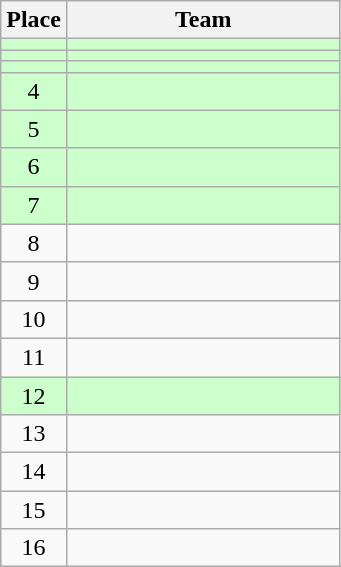<table class="wikitable" style="text-align: center;">
<tr>
<th style="width: 30px;">Place</th>
<th style="width: 175px;">Team</th>
</tr>
<tr style="background: #CCFFCC;">
<td></td>
<td style="text-align: left;"></td>
</tr>
<tr style="background: #CCFFCC;">
<td></td>
<td style="text-align: left;"></td>
</tr>
<tr style="background: #CCFFCC;">
<td></td>
<td style="text-align: left;"></td>
</tr>
<tr style="background: #CCFFCC;">
<td>4</td>
<td style="text-align: left;"></td>
</tr>
<tr style="background: #CCFFCC;">
<td>5</td>
<td style="text-align: left;"></td>
</tr>
<tr style="background: #CCFFCC;">
<td>6</td>
<td style="text-align: left;"></td>
</tr>
<tr style="background: #CCFFCC;">
<td>7</td>
<td style="text-align: left;"></td>
</tr>
<tr>
<td>8</td>
<td style="text-align: left;"></td>
</tr>
<tr>
<td>9</td>
<td style="text-align: left;"></td>
</tr>
<tr>
<td>10</td>
<td style="text-align: left;"></td>
</tr>
<tr>
<td>11</td>
<td style="text-align: left;"></td>
</tr>
<tr style="background: #CCFFCC;">
<td>12</td>
<td style="text-align: left;"></td>
</tr>
<tr>
<td>13</td>
<td style="text-align: left;"></td>
</tr>
<tr>
<td>14</td>
<td style="text-align: left;"></td>
</tr>
<tr>
<td>15</td>
<td style="text-align: left;"></td>
</tr>
<tr>
<td>16</td>
<td style="text-align: left;"></td>
</tr>
</table>
